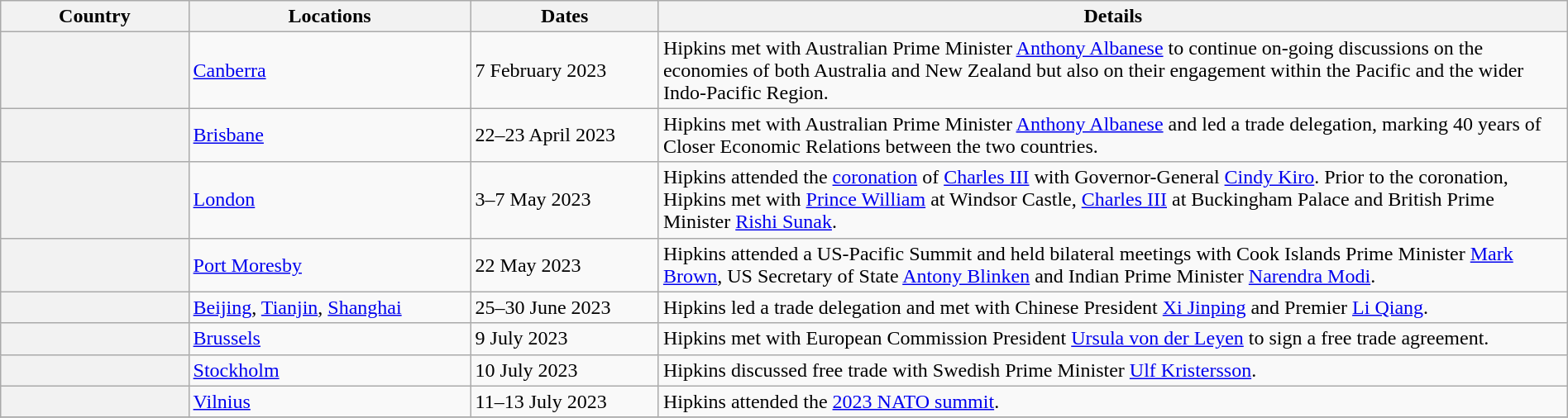<table class="wikitable sortable" border="1" style="margin: 1em auto 1em auto">
<tr>
<th scope="col" style="width: 12%;">Country</th>
<th scope="col" style="width: 18%;">Locations</th>
<th scope="col" style="width: 12%;">Dates</th>
<th scope="col" style="width: 58%;" class="unsortable">Details</th>
</tr>
<tr>
<th scope="row"></th>
<td><a href='#'>Canberra</a></td>
<td>7 February 2023</td>
<td>Hipkins met with Australian Prime Minister <a href='#'>Anthony Albanese</a> to continue on-going discussions on the economies of both Australia and New Zealand but also on their engagement within the Pacific and the wider Indo-Pacific Region.</td>
</tr>
<tr>
<th scope="row"></th>
<td><a href='#'>Brisbane</a></td>
<td>22–23 April 2023</td>
<td>Hipkins met with Australian Prime Minister <a href='#'>Anthony Albanese</a> and led a trade delegation, marking 40 years of Closer Economic Relations between the two countries.</td>
</tr>
<tr>
<th scope="row"></th>
<td><a href='#'>London</a></td>
<td>3–7 May 2023</td>
<td>Hipkins attended the <a href='#'>coronation</a> of <a href='#'>Charles III</a> with Governor-General <a href='#'>Cindy Kiro</a>. Prior to the coronation, Hipkins met with <a href='#'>Prince William</a> at Windsor Castle, <a href='#'>Charles III</a> at Buckingham Palace and British Prime Minister <a href='#'>Rishi Sunak</a>.</td>
</tr>
<tr>
<th scope="row"></th>
<td><a href='#'>Port Moresby</a></td>
<td>22 May 2023</td>
<td>Hipkins attended a US-Pacific Summit and held bilateral meetings with Cook Islands Prime Minister <a href='#'>Mark Brown</a>, US Secretary of State <a href='#'>Antony Blinken</a> and Indian Prime Minister <a href='#'>Narendra Modi</a>.</td>
</tr>
<tr>
<th scope="row"></th>
<td><a href='#'>Beijing</a>, <a href='#'>Tianjin</a>, <a href='#'>Shanghai</a></td>
<td>25–30 June 2023</td>
<td>Hipkins led a trade delegation and met with Chinese President <a href='#'>Xi Jinping</a> and Premier <a href='#'>Li Qiang</a>.</td>
</tr>
<tr>
<th scope="row"></th>
<td><a href='#'>Brussels</a></td>
<td>9 July 2023</td>
<td>Hipkins met with European Commission President <a href='#'>Ursula von der Leyen</a> to sign a free trade agreement.</td>
</tr>
<tr>
<th scope="row"></th>
<td><a href='#'>Stockholm</a></td>
<td>10 July 2023</td>
<td>Hipkins discussed free trade with Swedish Prime Minister <a href='#'>Ulf Kristersson</a>.</td>
</tr>
<tr>
<th scope="row"></th>
<td><a href='#'>Vilnius</a></td>
<td>11–13 July 2023</td>
<td>Hipkins attended the <a href='#'>2023 NATO summit</a>.</td>
</tr>
<tr>
</tr>
</table>
